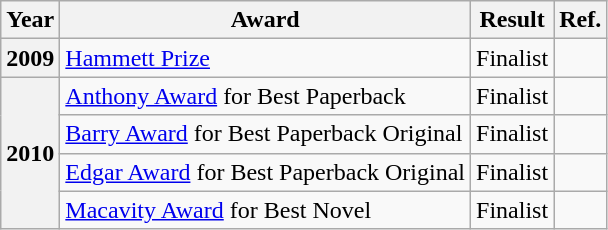<table class="wikitable sortable mw-collapsible">
<tr>
<th>Year</th>
<th>Award</th>
<th>Result</th>
<th>Ref.</th>
</tr>
<tr>
<th>2009</th>
<td><a href='#'>Hammett Prize</a></td>
<td>Finalist</td>
<td></td>
</tr>
<tr>
<th rowspan="4">2010</th>
<td><a href='#'>Anthony Award</a> for Best Paperback</td>
<td>Finalist</td>
<td></td>
</tr>
<tr>
<td><a href='#'>Barry Award</a> for Best Paperback Original</td>
<td>Finalist</td>
<td></td>
</tr>
<tr>
<td><a href='#'>Edgar Award</a> for Best Paperback Original</td>
<td>Finalist</td>
<td></td>
</tr>
<tr>
<td><a href='#'>Macavity Award</a> for Best Novel</td>
<td>Finalist</td>
<td></td>
</tr>
</table>
